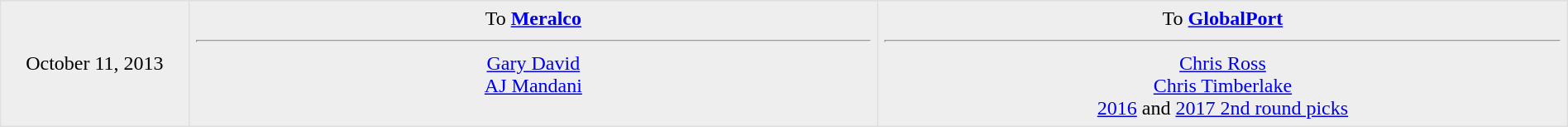<table border=1 style="border-collapse:collapse; text-align: center; width: 100%" bordercolor="#DFDFDF"  cellpadding="5">
<tr>
</tr>
<tr bgcolor="eeeeee">
<td style="width:12%">October 11, 2013</td>
<td style="width:44%" valign="top">To <strong><a href='#'>Meralco</a></strong><hr><a href='#'>Gary David</a> <br> <a href='#'>AJ Mandani</a></td>
<td style="width:44%" valign="top">To <strong><a href='#'>GlobalPort</a></strong><hr><a href='#'>Chris Ross</a> <br> <a href='#'>Chris Timberlake</a> <br> <a href='#'>2016</a> and <a href='#'>2017 2nd round picks</a></td>
</tr>
</table>
